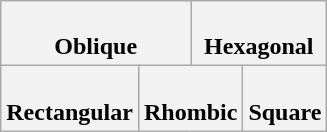<table class=wikitable>
<tr>
<th colspan=3><br>Oblique</th>
<th colspan=3><br>Hexagonal</th>
</tr>
<tr>
<th colspan=2><br>Rectangular</th>
<th colspan=2><br>Rhombic</th>
<th colspan=2><br>Square</th>
</tr>
</table>
